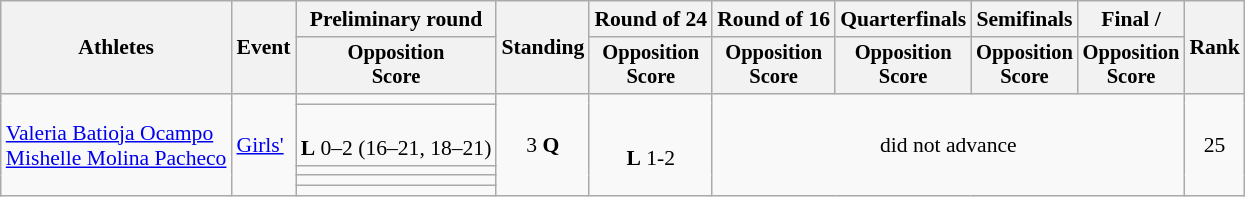<table class=wikitable style="font-size:90%">
<tr>
<th rowspan="2">Athletes</th>
<th rowspan="2">Event</th>
<th>Preliminary round</th>
<th rowspan="2">Standing</th>
<th>Round of 24</th>
<th>Round of 16</th>
<th>Quarterfinals</th>
<th>Semifinals</th>
<th>Final / </th>
<th rowspan=2>Rank</th>
</tr>
<tr style="font-size:95%">
<th>Opposition<br>Score</th>
<th>Opposition<br>Score</th>
<th>Opposition<br>Score</th>
<th>Opposition<br>Score</th>
<th>Opposition<br>Score</th>
<th>Opposition<br>Score</th>
</tr>
<tr align=center>
<td align=left rowspan=5><a href='#'>Valeria Batioja Ocampo</a><br><a href='#'>Mishelle Molina Pacheco</a></td>
<td align=left rowspan=5><a href='#'>Girls'</a></td>
<td></td>
<td rowspan=5>3 <strong>Q</strong></td>
<td rowspan=5><br> <strong>L</strong> 1-2</td>
<td rowspan=5 colspan=4>did not advance</td>
<td rowspan=5>25</td>
</tr>
<tr align=center>
<td><br> <strong>L</strong> 0–2 (16–21, 18–21)</td>
</tr>
<tr align=center>
<td></td>
</tr>
<tr align=center>
<td></td>
</tr>
<tr align=center>
<td></td>
</tr>
</table>
